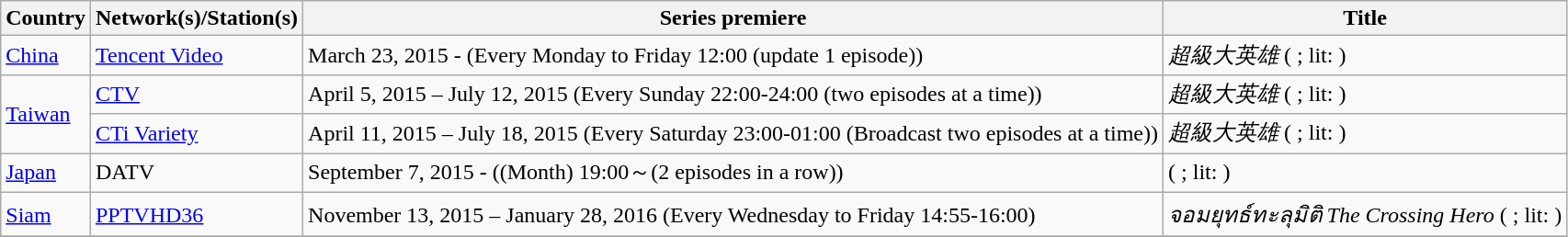<table class="sortable wikitable">
<tr>
<th>Country</th>
<th>Network(s)/Station(s)</th>
<th>Series premiere</th>
<th>Title</th>
</tr>
<tr>
<td> <a href='#'>China</a></td>
<td><a href='#'>Tencent Video</a></td>
<td>March 23, 2015 - (Every Monday to Friday 12:00 (update 1 episode))</td>
<td><em>超級大英雄</em> (<em> </em>; lit: <em> </em>)</td>
</tr>
<tr>
<td rowspan="2"> <a href='#'>Taiwan</a></td>
<td><a href='#'>CTV</a></td>
<td>April 5, 2015 – July 12, 2015 (Every Sunday 22:00-24:00 (two episodes at a time))</td>
<td><em>超級大英雄</em> (<em> </em>; lit: <em> </em>)</td>
</tr>
<tr>
<td><a href='#'>CTi Variety</a></td>
<td>April 11, 2015 – July 18, 2015 (Every Saturday 23:00-01:00 (Broadcast two episodes at a time))</td>
<td><em>超級大英雄</em> (<em> </em>; lit: <em> </em>)</td>
</tr>
<tr>
<td> <a href='#'>Japan</a></td>
<td>DATV</td>
<td>September 7, 2015 - ((Month) 19:00～(2 episodes in a row))</td>
<td><em> </em> (<em> </em>; lit: <em> </em>)</td>
</tr>
<tr>
<td> <a href='#'>Siam</a></td>
<td><a href='#'>PPTVHD36</a></td>
<td>November 13, 2015 – January 28, 2016 (Every Wednesday to Friday 14:55-16:00)</td>
<td><em>จอมยุทธ์ทะลุมิติ The Crossing Hero</em> (<em> </em>; lit: <em> </em>)</td>
</tr>
<tr>
</tr>
</table>
